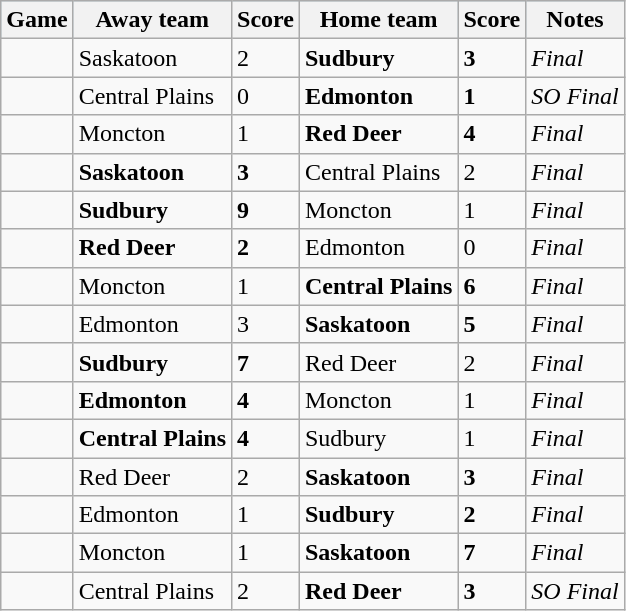<table class="wikitable">
<tr style="background:lightblue;">
<th>Game</th>
<th>Away team</th>
<th>Score</th>
<th>Home team</th>
<th>Score</th>
<th>Notes</th>
</tr>
<tr>
<td></td>
<td>Saskatoon</td>
<td>2</td>
<td><strong>Sudbury</strong></td>
<td><strong>3</strong></td>
<td><em>Final</em></td>
</tr>
<tr>
<td></td>
<td>Central Plains</td>
<td>0</td>
<td><strong>Edmonton</strong></td>
<td><strong>1</strong></td>
<td><em>SO Final</em></td>
</tr>
<tr>
<td></td>
<td>Moncton</td>
<td>1</td>
<td><strong>Red Deer</strong></td>
<td><strong>4</strong></td>
<td><em>Final</em></td>
</tr>
<tr>
<td></td>
<td><strong>Saskatoon</strong></td>
<td><strong>3</strong></td>
<td>Central Plains</td>
<td>2</td>
<td><em>Final</em></td>
</tr>
<tr>
<td></td>
<td><strong>Sudbury</strong></td>
<td><strong>9</strong></td>
<td>Moncton</td>
<td>1</td>
<td><em>Final</em></td>
</tr>
<tr>
<td></td>
<td><strong>Red Deer</strong></td>
<td><strong>2</strong></td>
<td>Edmonton</td>
<td>0</td>
<td><em>Final</em></td>
</tr>
<tr>
<td></td>
<td>Moncton</td>
<td>1</td>
<td><strong>Central Plains</strong></td>
<td><strong>6</strong></td>
<td><em>Final</em></td>
</tr>
<tr>
<td></td>
<td>Edmonton</td>
<td>3</td>
<td><strong>Saskatoon</strong></td>
<td><strong>5</strong></td>
<td><em>Final</em></td>
</tr>
<tr>
<td></td>
<td><strong>Sudbury</strong></td>
<td><strong>7</strong></td>
<td>Red Deer</td>
<td>2</td>
<td><em>Final</em></td>
</tr>
<tr>
<td></td>
<td><strong>Edmonton</strong></td>
<td><strong>4</strong></td>
<td>Moncton</td>
<td>1</td>
<td><em>Final</em></td>
</tr>
<tr>
<td></td>
<td><strong>Central Plains</strong></td>
<td><strong>4</strong></td>
<td>Sudbury</td>
<td>1</td>
<td><em>Final</em></td>
</tr>
<tr>
<td></td>
<td>Red Deer</td>
<td>2</td>
<td><strong>Saskatoon</strong></td>
<td><strong>3</strong></td>
<td><em>Final</em></td>
</tr>
<tr>
<td></td>
<td>Edmonton</td>
<td>1</td>
<td><strong>Sudbury</strong></td>
<td><strong>2</strong></td>
<td><em>Final</em></td>
</tr>
<tr>
<td></td>
<td>Moncton</td>
<td>1</td>
<td><strong>Saskatoon</strong></td>
<td><strong>7</strong></td>
<td><em>Final</em></td>
</tr>
<tr>
<td></td>
<td>Central Plains</td>
<td>2</td>
<td><strong>Red Deer</strong></td>
<td><strong>3</strong></td>
<td><em>SO Final</em></td>
</tr>
</table>
